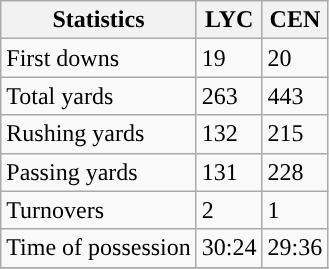<table class="wikitable">
<tr>
<th>Statistics</th>
<th>LYC</th>
<th>CEN</th>
</tr>
<tr>
<td>First downs</td>
<td>19</td>
<td>20</td>
</tr>
<tr>
<td>Total yards</td>
<td>263</td>
<td>443</td>
</tr>
<tr>
<td>Rushing yards</td>
<td>132</td>
<td>215</td>
</tr>
<tr>
<td>Passing yards</td>
<td>131</td>
<td>228</td>
</tr>
<tr>
<td>Turnovers</td>
<td>2</td>
<td>1</td>
</tr>
<tr>
<td>Time of possession</td>
<td>30:24</td>
<td>29:36</td>
</tr>
<tr>
</tr>
</table>
